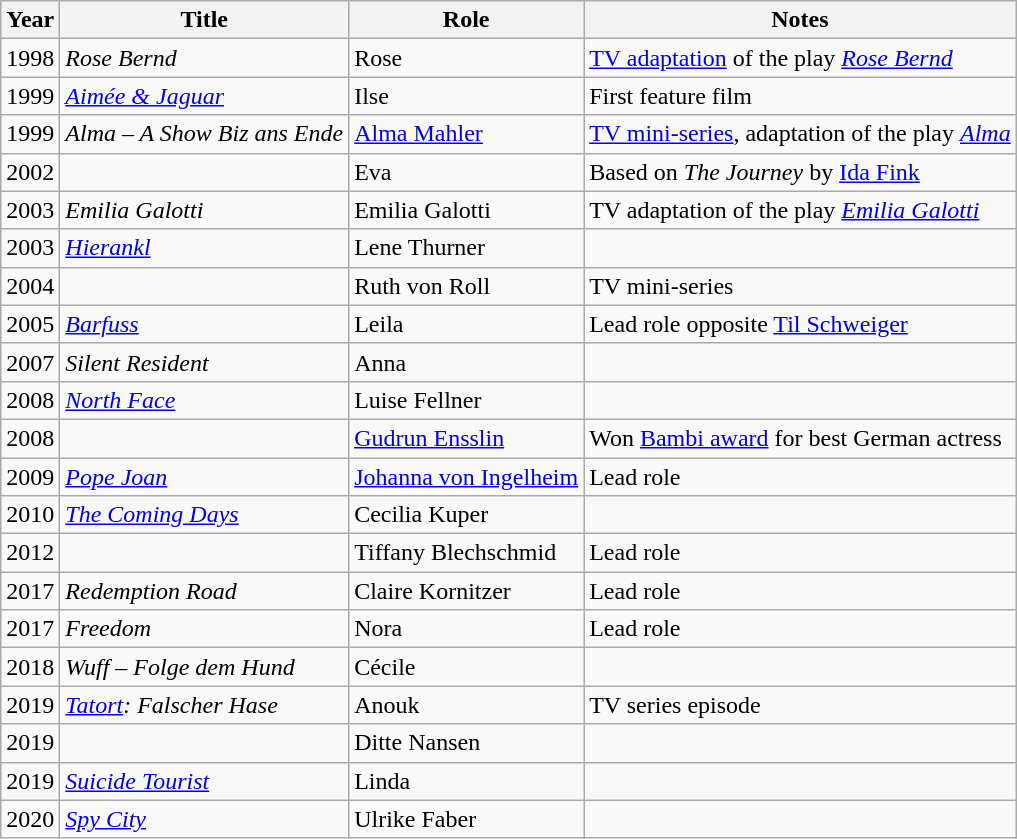<table class="wikitable sortable">
<tr>
<th>Year</th>
<th>Title</th>
<th>Role</th>
<th class="unsortable">Notes</th>
</tr>
<tr>
<td>1998</td>
<td><em>Rose Bernd</em></td>
<td>Rose</td>
<td><a href='#'>TV adaptation</a> of the play <em><a href='#'>Rose Bernd</a></em></td>
</tr>
<tr>
<td>1999</td>
<td><em><a href='#'>Aimée & Jaguar</a></em></td>
<td>Ilse</td>
<td>First feature film</td>
</tr>
<tr>
<td>1999</td>
<td><em>Alma – A Show Biz ans Ende</em></td>
<td><a href='#'>Alma Mahler</a></td>
<td><a href='#'>TV mini-series</a>, adaptation of the play <em><a href='#'>Alma</a></em></td>
</tr>
<tr>
<td>2002</td>
<td><em></em></td>
<td>Eva</td>
<td>Based on <em>The Journey</em> by <a href='#'>Ida Fink</a></td>
</tr>
<tr>
<td>2003</td>
<td><em>Emilia Galotti</em></td>
<td>Emilia Galotti</td>
<td>TV adaptation of the play <em><a href='#'>Emilia Galotti</a></em></td>
</tr>
<tr>
<td>2003</td>
<td><em><a href='#'>Hierankl</a></em></td>
<td>Lene Thurner</td>
<td></td>
</tr>
<tr>
<td>2004</td>
<td><em></em></td>
<td>Ruth von Roll</td>
<td>TV mini-series</td>
</tr>
<tr>
<td>2005</td>
<td><em><a href='#'>Barfuss</a></em></td>
<td>Leila</td>
<td>Lead role opposite <a href='#'>Til Schweiger</a></td>
</tr>
<tr>
<td>2007</td>
<td><em>Silent Resident</em></td>
<td>Anna</td>
<td></td>
</tr>
<tr>
<td>2008</td>
<td><em><a href='#'>North Face</a></em></td>
<td>Luise Fellner</td>
<td></td>
</tr>
<tr>
<td>2008</td>
<td><em></em></td>
<td><a href='#'>Gudrun Ensslin</a></td>
<td>Won <a href='#'>Bambi award</a> for best German actress</td>
</tr>
<tr>
<td>2009</td>
<td><em><a href='#'>Pope Joan</a></em></td>
<td><a href='#'>Johanna von Ingelheim</a></td>
<td>Lead role</td>
</tr>
<tr>
<td>2010</td>
<td><em><a href='#'>The Coming Days</a></em></td>
<td>Cecilia Kuper</td>
<td></td>
</tr>
<tr>
<td>2012</td>
<td><em></em></td>
<td>Tiffany Blechschmid</td>
<td>Lead role</td>
</tr>
<tr>
<td>2017</td>
<td><em>Redemption Road</em></td>
<td>Claire Kornitzer</td>
<td>Lead role</td>
</tr>
<tr>
<td>2017</td>
<td><em>Freedom</em></td>
<td>Nora</td>
<td>Lead role</td>
</tr>
<tr>
<td>2018</td>
<td><em>Wuff – Folge dem Hund</em></td>
<td>Cécile</td>
<td></td>
</tr>
<tr>
<td>2019</td>
<td><em><a href='#'>Tatort</a>: Falscher Hase</em></td>
<td>Anouk</td>
<td>TV series episode</td>
</tr>
<tr>
<td>2019</td>
<td><em></em></td>
<td>Ditte Nansen</td>
<td></td>
</tr>
<tr>
<td>2019</td>
<td><em><a href='#'>Suicide Tourist</a></em></td>
<td>Linda</td>
<td></td>
</tr>
<tr>
<td>2020</td>
<td><em><a href='#'>Spy City</a></em></td>
<td>Ulrike Faber</td>
<td></td>
</tr>
</table>
